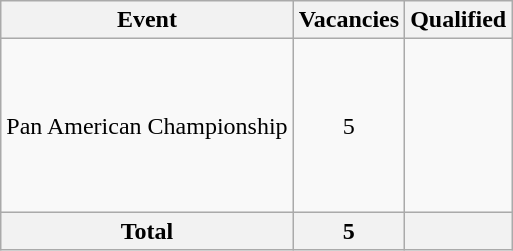<table class="wikitable">
<tr>
<th>Event</th>
<th>Vacancies</th>
<th>Qualified</th>
</tr>
<tr>
<td>Pan American Championship</td>
<td style="text-align:center;">5</td>
<td><br><br><br><br><br><br></td>
</tr>
<tr>
<th>Total</th>
<th>5</th>
<th></th>
</tr>
</table>
